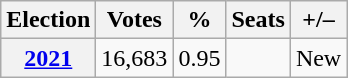<table class="wikitable" style="text-align: right;">
<tr>
<th>Election</th>
<th>Votes</th>
<th>%</th>
<th>Seats</th>
<th>+/–</th>
</tr>
<tr>
<th><a href='#'>2021</a></th>
<td>16,683</td>
<td>0.95</td>
<td></td>
<td>New</td>
</tr>
</table>
